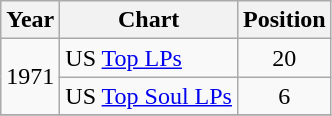<table class="wikitable">
<tr>
<th>Year</th>
<th>Chart</th>
<th>Position</th>
</tr>
<tr>
<td rowspan="2">1971</td>
<td>US <a href='#'>Top LPs</a></td>
<td align="center">20</td>
</tr>
<tr>
<td>US <a href='#'>Top Soul LPs</a></td>
<td align="center">6</td>
</tr>
<tr>
</tr>
</table>
